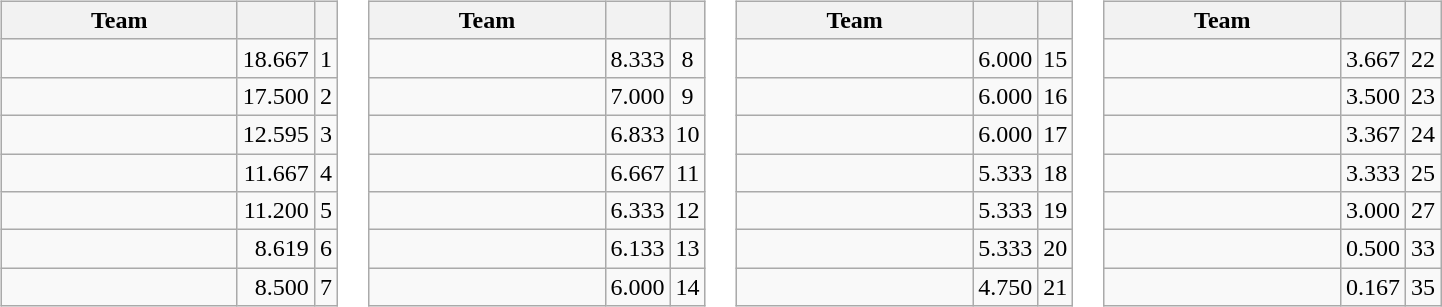<table>
<tr valign=top>
<td><br><table class="wikitable">
<tr>
<th width=150>Team</th>
<th></th>
<th></th>
</tr>
<tr>
<td></td>
<td align=right>18.667</td>
<td align=center>1</td>
</tr>
<tr>
<td></td>
<td align=right>17.500</td>
<td align=center>2</td>
</tr>
<tr>
<td></td>
<td align=right>12.595</td>
<td align=center>3</td>
</tr>
<tr>
<td></td>
<td align=right>11.667</td>
<td align=center>4</td>
</tr>
<tr>
<td></td>
<td align=right>11.200</td>
<td align=center>5</td>
</tr>
<tr>
<td></td>
<td align=right>8.619</td>
<td align=center>6</td>
</tr>
<tr>
<td></td>
<td align=right>8.500</td>
<td align=center>7</td>
</tr>
</table>
</td>
<td><br><table class="wikitable">
<tr>
<th width=150>Team</th>
<th></th>
<th></th>
</tr>
<tr>
<td></td>
<td align=right>8.333</td>
<td align=center>8</td>
</tr>
<tr>
<td></td>
<td align=right>7.000</td>
<td align=center>9</td>
</tr>
<tr>
<td></td>
<td align=right>6.833</td>
<td align=center>10</td>
</tr>
<tr>
<td></td>
<td align=right>6.667</td>
<td align=center>11</td>
</tr>
<tr>
<td></td>
<td align=right>6.333</td>
<td align=center>12</td>
</tr>
<tr>
<td></td>
<td align=right>6.133</td>
<td align=center>13</td>
</tr>
<tr>
<td></td>
<td align=right>6.000</td>
<td align=center>14</td>
</tr>
</table>
</td>
<td><br><table class="wikitable">
<tr>
<th width=150>Team</th>
<th></th>
<th></th>
</tr>
<tr>
<td></td>
<td align=right>6.000</td>
<td align=center>15</td>
</tr>
<tr>
<td></td>
<td align=right>6.000</td>
<td align=center>16</td>
</tr>
<tr>
<td></td>
<td align=right>6.000</td>
<td align=center>17</td>
</tr>
<tr>
<td></td>
<td align=right>5.333</td>
<td align=center>18</td>
</tr>
<tr>
<td></td>
<td align=right>5.333</td>
<td align=center>19</td>
</tr>
<tr>
<td></td>
<td align=right>5.333</td>
<td align=center>20</td>
</tr>
<tr>
<td></td>
<td align=right>4.750</td>
<td align=center>21</td>
</tr>
</table>
</td>
<td><br><table class="wikitable">
<tr>
<th width=150>Team</th>
<th></th>
<th></th>
</tr>
<tr>
<td></td>
<td align=right>3.667</td>
<td align=center>22</td>
</tr>
<tr>
<td></td>
<td align=right>3.500</td>
<td align=center>23</td>
</tr>
<tr>
<td></td>
<td align=right>3.367</td>
<td align=center>24</td>
</tr>
<tr>
<td></td>
<td align=right>3.333</td>
<td align=center>25</td>
</tr>
<tr>
<td></td>
<td align=right>3.000</td>
<td align=center>27</td>
</tr>
<tr>
<td></td>
<td align=right>0.500</td>
<td align=center>33</td>
</tr>
<tr>
<td></td>
<td align=right>0.167</td>
<td align=center>35</td>
</tr>
</table>
</td>
</tr>
</table>
